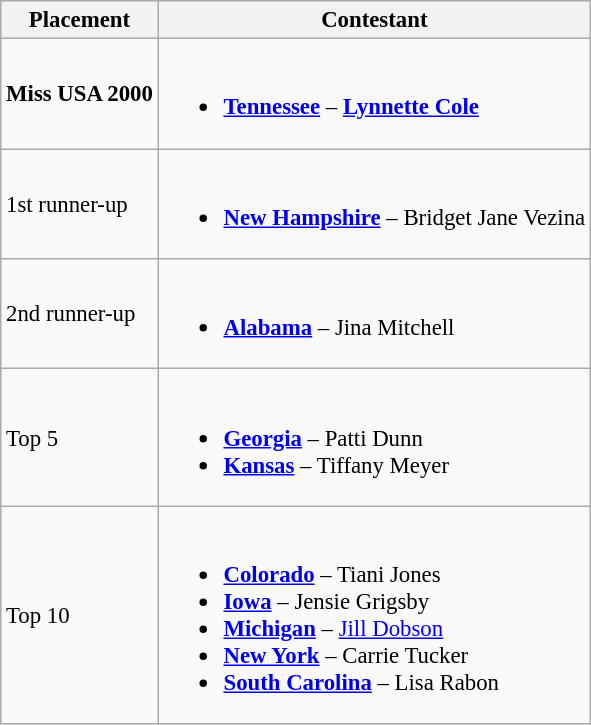<table class="wikitable sortable" style="font-size: 95%;">
<tr>
<th>Placement</th>
<th>Contestant</th>
</tr>
<tr>
<td><strong>Miss USA 2000</strong></td>
<td><br><ul><li><strong><a href='#'>Tennessee</a></strong> – <strong><a href='#'>Lynnette Cole</a></strong></li></ul></td>
</tr>
<tr>
<td>1st runner-up</td>
<td><br><ul><li><a href='#'><strong>New Hampshire</strong></a> – Bridget Jane Vezina</li></ul></td>
</tr>
<tr>
<td>2nd runner-up</td>
<td><br><ul><li><a href='#'><strong>Alabama</strong></a> – Jina Mitchell</li></ul></td>
</tr>
<tr>
<td>Top 5</td>
<td><br><ul><li><a href='#'><strong>Georgia</strong></a> – Patti Dunn</li><li><a href='#'><strong>Kansas</strong></a> – Tiffany Meyer</li></ul></td>
</tr>
<tr>
<td>Top 10</td>
<td><br><ul><li><a href='#'><strong>Colorado</strong></a> – Tiani Jones</li><li><a href='#'><strong>Iowa</strong></a> – Jensie Grigsby</li><li><a href='#'><strong>Michigan</strong></a> – <a href='#'>Jill Dobson</a></li><li><a href='#'><strong>New York</strong></a> – Carrie Tucker</li><li><a href='#'><strong>South Carolina</strong></a> – Lisa Rabon</li></ul></td>
</tr>
</table>
